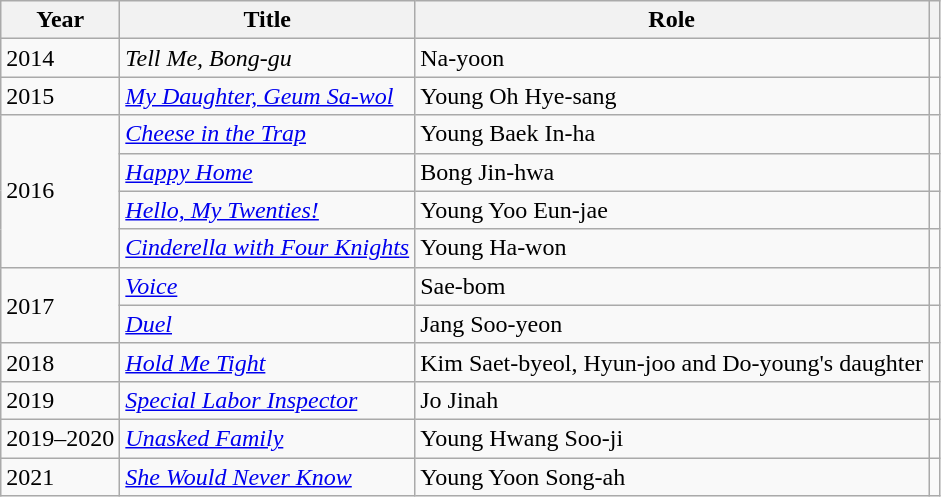<table class="wikitable">
<tr>
<th scope="col">Year</th>
<th scope="col">Title</th>
<th scope="col">Role</th>
<th scope="col" class="unsortable"></th>
</tr>
<tr>
<td>2014</td>
<td><em>Tell Me, Bong-gu</em></td>
<td>Na-yoon</td>
<td></td>
</tr>
<tr>
<td>2015</td>
<td><em><a href='#'>My Daughter, Geum Sa-wol</a></em></td>
<td>Young Oh Hye-sang</td>
<td></td>
</tr>
<tr>
<td rowspan="4">2016</td>
<td><a href='#'><em>Cheese in the Trap</em></a></td>
<td>Young Baek In-ha</td>
<td></td>
</tr>
<tr>
<td><a href='#'><em>Happy Home</em></a></td>
<td>Bong Jin-hwa</td>
<td></td>
</tr>
<tr>
<td><em><a href='#'>Hello, My Twenties!</a></em></td>
<td>Young Yoo Eun-jae</td>
<td></td>
</tr>
<tr>
<td><em><a href='#'>Cinderella with Four Knights</a></em></td>
<td>Young Ha-won</td>
<td></td>
</tr>
<tr>
<td rowspan="2">2017</td>
<td><em><a href='#'>Voice</a></em></td>
<td>Sae-bom</td>
<td></td>
</tr>
<tr>
<td><em><a href='#'>Duel</a></em></td>
<td>Jang Soo-yeon</td>
<td></td>
</tr>
<tr>
<td>2018</td>
<td><a href='#'><em>Hold Me Tight</em></a></td>
<td>Kim Saet-byeol, Hyun-joo and Do-young's daughter</td>
<td></td>
</tr>
<tr>
<td>2019</td>
<td><em><a href='#'>Special Labor Inspector</a></em></td>
<td>Jo Jinah</td>
<td></td>
</tr>
<tr>
<td>2019–2020</td>
<td><em><a href='#'>Unasked Family</a></em></td>
<td>Young Hwang Soo-ji</td>
<td></td>
</tr>
<tr>
<td>2021</td>
<td><em><a href='#'>She Would Never Know</a></em></td>
<td>Young Yoon Song-ah</td>
<td></td>
</tr>
</table>
